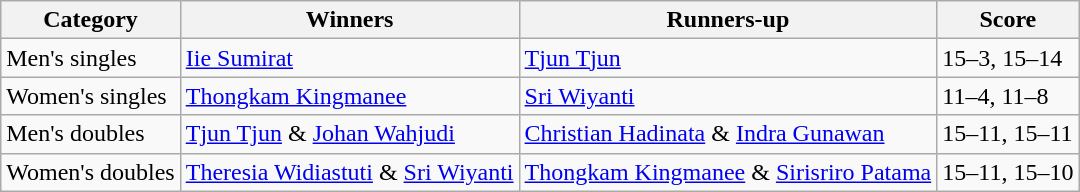<table class="wikitable">
<tr>
<th>Category</th>
<th>Winners</th>
<th>Runners-up</th>
<th>Score</th>
</tr>
<tr>
<td>Men's singles</td>
<td> <a href='#'>Iie Sumirat</a></td>
<td> <a href='#'>Tjun Tjun</a></td>
<td>15–3, 15–14</td>
</tr>
<tr>
<td>Women's singles</td>
<td> <a href='#'>Thongkam Kingmanee</a></td>
<td> <a href='#'>Sri Wiyanti</a></td>
<td>11–4, 11–8</td>
</tr>
<tr>
<td>Men's doubles</td>
<td> <a href='#'>Tjun Tjun</a> & <a href='#'>Johan Wahjudi</a></td>
<td> <a href='#'>Christian Hadinata</a> & <a href='#'>Indra Gunawan</a></td>
<td>15–11, 15–11</td>
</tr>
<tr>
<td>Women's doubles</td>
<td> <a href='#'>Theresia Widiastuti</a> & <a href='#'>Sri Wiyanti</a></td>
<td> <a href='#'>Thongkam Kingmanee</a> & <a href='#'>Sirisriro Patama</a></td>
<td>15–11, 15–10</td>
</tr>
</table>
